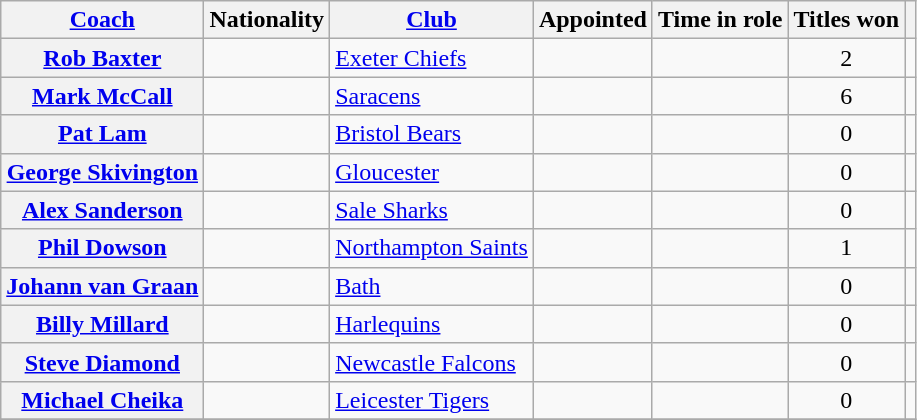<table class="wikitable plainrowheaders style=width:50%">
<tr>
<th><a href='#'>Coach</a></th>
<th>Nationality</th>
<th><a href='#'>Club</a></th>
<th>Appointed</th>
<th>Time in role</th>
<th>Titles won</th>
<th></th>
</tr>
<tr>
<th><a href='#'>Rob Baxter</a></th>
<td></td>
<td><a href='#'>Exeter Chiefs</a></td>
<td></td>
<td></td>
<td align=center>2</td>
<td></td>
</tr>
<tr>
<th><a href='#'>Mark McCall</a></th>
<td></td>
<td><a href='#'>Saracens</a></td>
<td></td>
<td></td>
<td align=center>6</td>
<td></td>
</tr>
<tr>
<th><a href='#'>Pat Lam</a></th>
<td></td>
<td><a href='#'>Bristol Bears</a></td>
<td></td>
<td></td>
<td align=center>0</td>
<td></td>
</tr>
<tr>
<th><a href='#'>George Skivington</a></th>
<td></td>
<td><a href='#'>Gloucester</a></td>
<td></td>
<td></td>
<td align=center>0</td>
<td></td>
</tr>
<tr>
<th><a href='#'>Alex Sanderson</a></th>
<td></td>
<td><a href='#'>Sale Sharks</a></td>
<td></td>
<td></td>
<td align=center>0</td>
<td></td>
</tr>
<tr>
<th><a href='#'>Phil Dowson</a></th>
<td></td>
<td><a href='#'>Northampton Saints</a></td>
<td></td>
<td></td>
<td align=center>1</td>
<td></td>
</tr>
<tr>
<th><a href='#'>Johann van Graan</a></th>
<td></td>
<td><a href='#'>Bath</a></td>
<td></td>
<td></td>
<td align=center>0</td>
<td></td>
</tr>
<tr>
<th><a href='#'>Billy Millard</a></th>
<td></td>
<td><a href='#'>Harlequins</a></td>
<td></td>
<td></td>
<td align=center>0</td>
<td></td>
</tr>
<tr>
<th><a href='#'>Steve Diamond</a></th>
<td></td>
<td><a href='#'>Newcastle Falcons</a></td>
<td></td>
<td></td>
<td align=center>0</td>
<td></td>
</tr>
<tr>
<th><a href='#'>Michael Cheika</a></th>
<td></td>
<td><a href='#'>Leicester Tigers</a></td>
<td></td>
<td></td>
<td align=center>0</td>
<td></td>
</tr>
<tr>
</tr>
</table>
